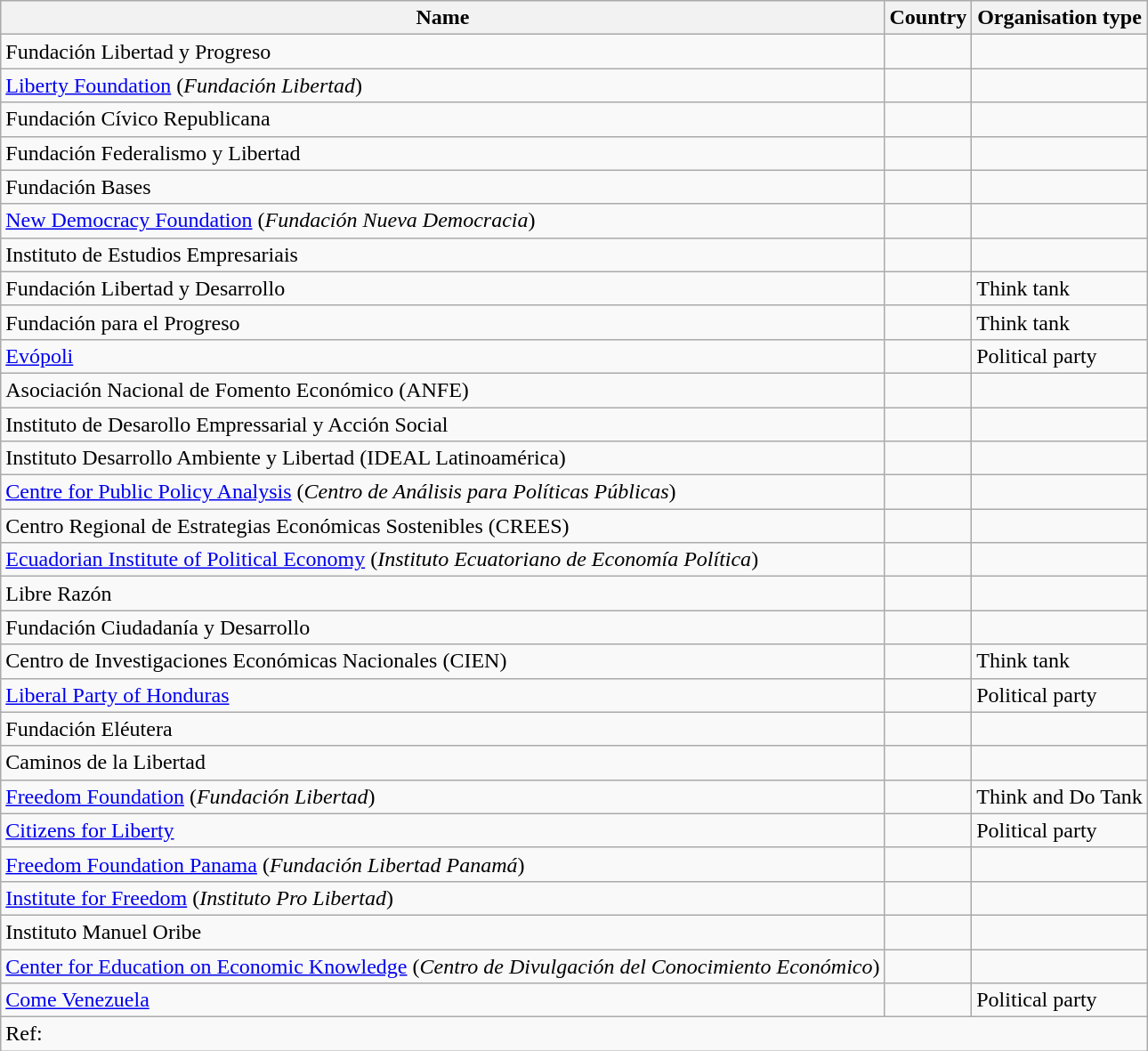<table class="wikitable sortable">
<tr>
<th>Name</th>
<th>Country</th>
<th>Organisation type</th>
</tr>
<tr>
<td>Fundación Libertad y Progreso</td>
<td></td>
<td></td>
</tr>
<tr>
<td><a href='#'>Liberty Foundation</a> (<em>Fundación Libertad</em>)</td>
<td></td>
<td></td>
</tr>
<tr>
<td>Fundación Cívico Republicana</td>
<td></td>
<td></td>
</tr>
<tr>
<td>Fundación Federalismo y Libertad</td>
<td></td>
<td></td>
</tr>
<tr>
<td>Fundación Bases</td>
<td></td>
<td></td>
</tr>
<tr>
<td><a href='#'>New Democracy Foundation</a> (<em>Fundación Nueva Democracia</em>)</td>
<td></td>
<td></td>
</tr>
<tr>
<td>Instituto de Estudios Empresariais</td>
<td></td>
<td></td>
</tr>
<tr>
<td>Fundación Libertad y Desarrollo</td>
<td></td>
<td>Think tank</td>
</tr>
<tr>
<td>Fundación para el Progreso</td>
<td></td>
<td>Think tank</td>
</tr>
<tr>
<td><a href='#'>Evópoli</a></td>
<td></td>
<td>Political party</td>
</tr>
<tr>
<td>Asociación Nacional de Fomento Económico (ANFE)</td>
<td></td>
<td></td>
</tr>
<tr>
<td>Instituto de Desarollo Empressarial y Acción Social</td>
<td></td>
<td></td>
</tr>
<tr>
<td>Instituto Desarrollo Ambiente y Libertad (IDEAL Latinoamérica)</td>
<td></td>
<td></td>
</tr>
<tr>
<td><a href='#'>Centre for Public Policy Analysis</a> (<em>Centro de Análisis para Políticas Públicas</em>)</td>
<td></td>
<td></td>
</tr>
<tr>
<td>Centro Regional de Estrategias Económicas Sostenibles (CREES)</td>
<td></td>
<td></td>
</tr>
<tr>
<td><a href='#'>Ecuadorian Institute of Political Economy</a> (<em>Instituto Ecuatoriano de Economía Política</em>)</td>
<td></td>
<td></td>
</tr>
<tr>
<td>Libre Razón</td>
<td></td>
<td></td>
</tr>
<tr>
<td>Fundación Ciudadanía y Desarrollo</td>
<td></td>
<td></td>
</tr>
<tr>
<td>Centro de Investigaciones Económicas Nacionales (CIEN)</td>
<td></td>
<td>Think tank</td>
</tr>
<tr>
<td><a href='#'>Liberal Party of Honduras</a></td>
<td></td>
<td>Political party</td>
</tr>
<tr>
<td>Fundación Eléutera</td>
<td></td>
<td></td>
</tr>
<tr>
<td>Caminos de la Libertad</td>
<td></td>
<td></td>
</tr>
<tr>
<td><a href='#'>Freedom Foundation</a> (<em>Fundación Libertad</em>)</td>
<td></td>
<td>Think and Do Tank</td>
</tr>
<tr>
<td><a href='#'>Citizens for Liberty</a></td>
<td></td>
<td>Political party</td>
</tr>
<tr>
<td><a href='#'>Freedom Foundation Panama</a> (<em>Fundación Libertad Panamá</em>)</td>
<td></td>
<td></td>
</tr>
<tr>
<td><a href='#'>Institute for Freedom</a> (<em>Instituto Pro Libertad</em>)</td>
<td></td>
<td></td>
</tr>
<tr>
<td>Instituto Manuel Oribe</td>
<td></td>
<td></td>
</tr>
<tr>
<td><a href='#'>Center for Education on Economic Knowledge</a> (<em>Centro de Divulgación del Conocimiento Económico</em>)</td>
<td></td>
<td></td>
</tr>
<tr>
<td><a href='#'>Come Venezuela</a></td>
<td></td>
<td>Political party</td>
</tr>
<tr>
<td colspan="3">Ref:</td>
</tr>
</table>
